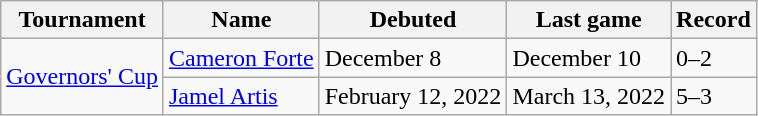<table class="wikitable">
<tr>
<th>Tournament</th>
<th>Name</th>
<th>Debuted</th>
<th>Last game</th>
<th>Record</th>
</tr>
<tr>
<td rowspan=2><a href='#'>Governors' Cup</a></td>
<td><a href='#'>Cameron Forte</a></td>
<td>December 8 </td>
<td>December 10 </td>
<td>0–2</td>
</tr>
<tr>
<td><a href='#'>Jamel Artis</a></td>
<td>February 12, 2022 </td>
<td>March 13, 2022 </td>
<td>5–3</td>
</tr>
</table>
